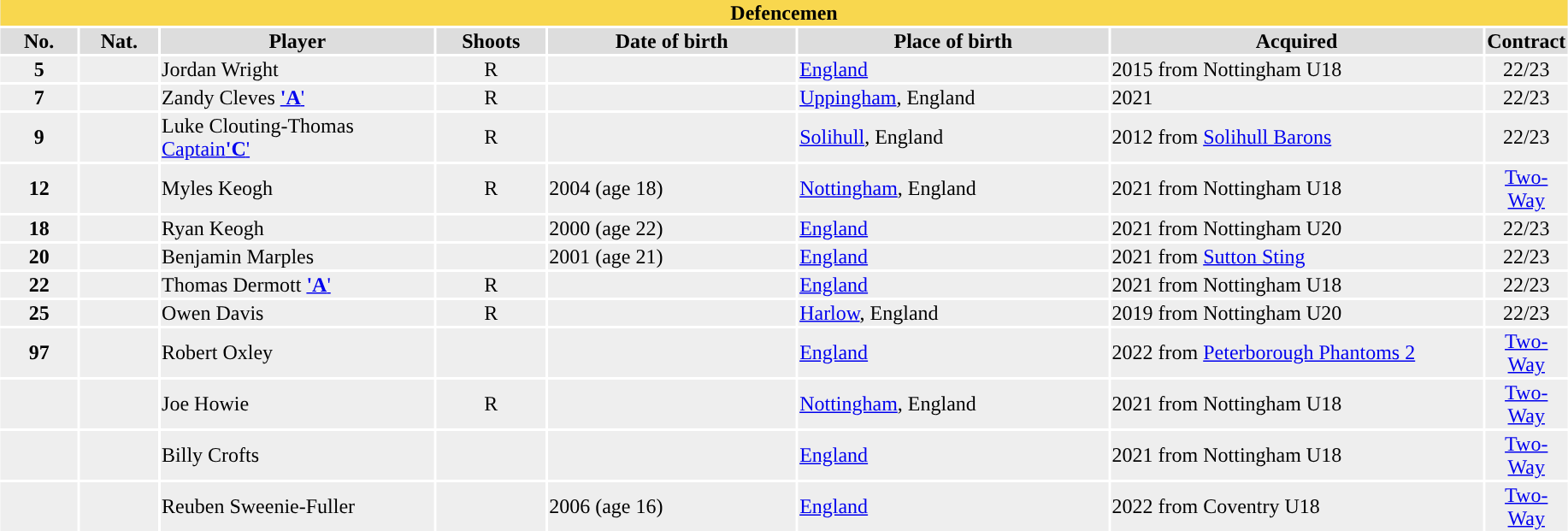<table class="toccolours"  style="width:97%; clear:both; margin:1.5em auto; text-align:center;">
<tr style="background:#ddd;">
<th colspan="11" style="background:#f8d74e; color:#000000;”">Defencemen</th>
</tr>
<tr style="background:#ddd;">
<th width=5%>No.</th>
<th width=5%>Nat.</th>
<th !width=22%>Player</th>
<th width=7%>Shoots</th>
<th width=16%>Date of birth</th>
<th width=20%>Place of birth</th>
<th width=24%>Acquired</th>
<td><strong>Contract</strong></td>
</tr>
<tr style="background:#eee;">
<td><strong>5</strong></td>
<td></td>
<td align=left>Jordan Wright</td>
<td>R</td>
<td align=left></td>
<td align=left><a href='#'>England</a></td>
<td align=left>2015 from Nottingham U18</td>
<td>22/23</td>
</tr>
<tr style="background:#eee;">
<td><strong>7</strong></td>
<td></td>
<td align=left>Zandy Cleves <a href='#'><strong>'A</strong>'</a></td>
<td>R</td>
<td align=left></td>
<td align=left><a href='#'>Uppingham</a>, England</td>
<td align=left>2021</td>
<td>22/23</td>
</tr>
<tr style="background:#eee;">
<td><strong>9</strong></td>
<td></td>
<td align=left>Luke Clouting-Thomas <a href='#'>Captain</a><a href='#'><strong>'C</strong>'</a></td>
<td>R</td>
<td align=left></td>
<td align=left><a href='#'>Solihull</a>, England</td>
<td align=left>2012 from <a href='#'>Solihull Barons</a></td>
<td>22/23</td>
</tr>
<tr style="background:#eee;">
<td><strong>12</strong></td>
<td></td>
<td align=left>Myles Keogh</td>
<td>R</td>
<td align=left>2004 (age 18)</td>
<td align=left><a href='#'>Nottingham</a>, England</td>
<td align=left>2021 from Nottingham U18</td>
<td><a href='#'>Two-Way</a></td>
</tr>
<tr style="background:#eee;">
<td><strong>18</strong></td>
<td></td>
<td align=left>Ryan Keogh</td>
<td></td>
<td align=left>2000 (age 22)</td>
<td align=left><a href='#'>England</a></td>
<td align=left>2021 from Nottingham U20</td>
<td>22/23</td>
</tr>
<tr style="background:#eee;">
<td><strong>20</strong></td>
<td></td>
<td align=left>Benjamin Marples</td>
<td></td>
<td align=left>2001 (age 21)</td>
<td align=left><a href='#'>England</a></td>
<td align=left>2021 from <a href='#'>Sutton Sting</a></td>
<td>22/23</td>
</tr>
<tr style="background:#eee;">
<td><strong>22</strong></td>
<td></td>
<td align=left>Thomas Dermott <a href='#'><strong>'A</strong>'</a></td>
<td>R</td>
<td align=left></td>
<td align=left><a href='#'>England</a></td>
<td align=left>2021 from Nottingham U18</td>
<td>22/23</td>
</tr>
<tr style="background:#eee;">
<td><strong>25</strong></td>
<td></td>
<td align=left>Owen Davis</td>
<td>R</td>
<td align=left></td>
<td align=left><a href='#'>Harlow</a>, England</td>
<td align=left>2019 from Nottingham U20</td>
<td>22/23</td>
</tr>
<tr style="background:#eee;">
<td><strong>97</strong></td>
<td></td>
<td align=left>Robert Oxley</td>
<td></td>
<td align=left></td>
<td align=left><a href='#'>England</a></td>
<td align=left>2022 from <a href='#'>Peterborough Phantoms 2</a></td>
<td><a href='#'>Two-Way</a></td>
</tr>
<tr style="background:#eee;">
<td></td>
<td></td>
<td align=left>Joe Howie</td>
<td>R</td>
<td align=left></td>
<td align=left><a href='#'>Nottingham</a>, England</td>
<td align=left>2021 from Nottingham U18</td>
<td><a href='#'>Two-Way</a></td>
</tr>
<tr style="background:#eee;">
<td></td>
<td></td>
<td align=left>Billy Crofts</td>
<td></td>
<td align=left></td>
<td align=left><a href='#'>England</a></td>
<td align=left>2021 from Nottingham U18</td>
<td><a href='#'>Two-Way</a></td>
</tr>
<tr style="background:#eee;">
<td></td>
<td></td>
<td align=left>Reuben Sweenie-Fuller</td>
<td></td>
<td align=left>2006 (age 16)</td>
<td align=left><a href='#'>England</a></td>
<td align=left>2022 from Coventry U18</td>
<td><a href='#'>Two-Way</a></td>
</tr>
</table>
